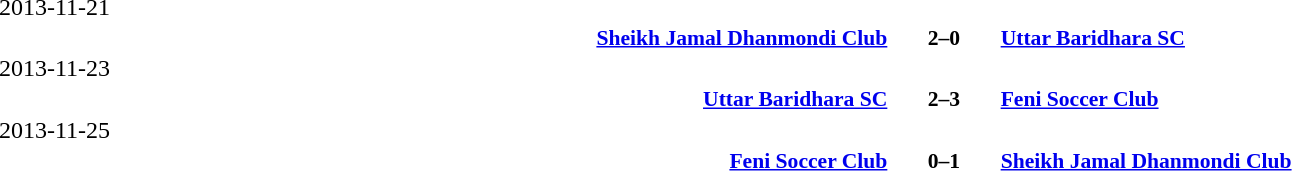<table width=100% cellspacing=1>
<tr>
<th></th>
<th></th>
<th></th>
</tr>
<tr>
<td>2013-11-21</td>
</tr>
<tr style=font-size:90%>
<td align=right><strong><a href='#'>Sheikh Jamal Dhanmondi Club</a></strong></td>
<td align=center><strong>2–0</strong></td>
<td><strong><a href='#'>Uttar Baridhara SC</a></strong></td>
</tr>
<tr>
<td>2013-11-23</td>
</tr>
<tr style=font-size:90%>
<td align=right><strong><a href='#'>Uttar Baridhara SC</a></strong></td>
<td align=center><strong>2–3</strong></td>
<td><strong><a href='#'>Feni Soccer Club</a></strong></td>
</tr>
<tr>
<td>2013-11-25</td>
</tr>
<tr style=font-size:90%>
<td align=right><strong><a href='#'>Feni Soccer Club</a></strong></td>
<td align=center><strong>0–1</strong></td>
<td><strong><a href='#'>Sheikh Jamal Dhanmondi Club</a></strong></td>
</tr>
<tr>
</tr>
</table>
